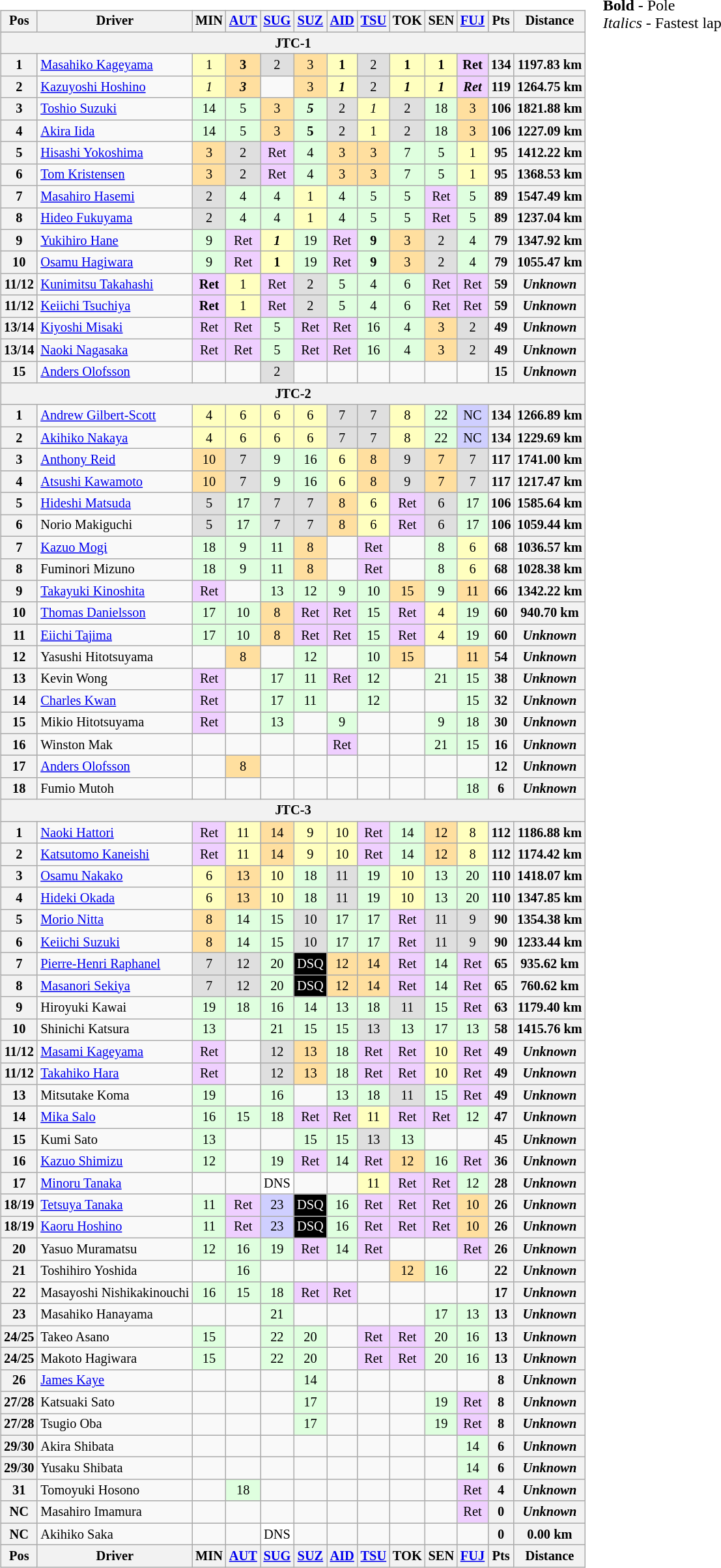<table>
<tr>
<td><br><table class="wikitable" style="font-size: 85%; text-align: center;">
<tr valign="top">
<th valign="middle">Pos</th>
<th valign="middle">Driver</th>
<th>MIN</th>
<th><a href='#'>AUT</a></th>
<th><a href='#'>SUG</a></th>
<th><a href='#'>SUZ</a></th>
<th><a href='#'>AID</a></th>
<th><a href='#'>TSU</a></th>
<th>TOK</th>
<th>SEN</th>
<th><a href='#'>FUJ</a></th>
<th valign="middle">Pts</th>
<th valign="middle">Distance</th>
</tr>
<tr>
<th colspan=13>JTC-1</th>
</tr>
<tr>
<th>1</th>
<td align=left> <a href='#'>Masahiko Kageyama</a></td>
<td style="background:#FFFFBF;">1</td>
<td style="background:#FFDF9F;"><strong>3</strong></td>
<td style="background:#DFDFDF;">2</td>
<td style="background:#FFDF9F;">3</td>
<td style="background:#FFFFBF;"><strong>1</strong></td>
<td style="background:#DFDFDF;">2</td>
<td style="background:#FFFFBF;"><strong>1</strong></td>
<td style="background:#FFFFBF;"><strong>1</strong></td>
<td style="background:#EFCFFF;"><strong>Ret</strong></td>
<th>134</th>
<th>1197.83 km</th>
</tr>
<tr>
<th>2</th>
<td align=left> <a href='#'>Kazuyoshi Hoshino</a></td>
<td style="background:#FFFFBF;"><em>1</em></td>
<td style="background:#FFDF9F;"><strong><em>3</em></strong></td>
<td></td>
<td style="background:#FFDF9F;">3</td>
<td style="background:#FFFFBF;"><strong><em>1</em></strong></td>
<td style="background:#DFDFDF;">2</td>
<td style="background:#FFFFBF;"><strong><em>1</em></strong></td>
<td style="background:#FFFFBF;"><strong><em>1</em></strong></td>
<td style="background:#EFCFFF;"><strong><em>Ret</em></strong></td>
<th>119</th>
<th>1264.75 km</th>
</tr>
<tr>
<th>3</th>
<td align=left> <a href='#'>Toshio Suzuki</a></td>
<td style="background:#DFFFDF;">14</td>
<td style="background:#DFFFDF;">5</td>
<td style="background:#FFDF9F;">3</td>
<td style="background:#DFFFDF;"><strong><em>5</em></strong></td>
<td style="background:#DFDFDF;">2</td>
<td style="background:#FFFFBF;"><em>1</em></td>
<td style="background:#DFDFDF;">2</td>
<td style="background:#DFFFDF;">18</td>
<td style="background:#FFDF9F;">3</td>
<th>106</th>
<th>1821.88 km</th>
</tr>
<tr>
<th>4</th>
<td align=left> <a href='#'>Akira Iida</a></td>
<td style="background:#DFFFDF;">14</td>
<td style="background:#DFFFDF;">5</td>
<td style="background:#FFDF9F;">3</td>
<td style="background:#DFFFDF;"><strong>5</strong></td>
<td style="background:#DFDFDF;">2</td>
<td style="background:#FFFFBF;">1</td>
<td style="background:#DFDFDF;">2</td>
<td style="background:#DFFFDF;">18</td>
<td style="background:#FFDF9F;">3</td>
<th>106</th>
<th>1227.09 km</th>
</tr>
<tr>
<th>5</th>
<td align=left> <a href='#'>Hisashi Yokoshima</a></td>
<td style="background:#FFDF9F;">3</td>
<td style="background:#DFDFDF;">2</td>
<td style="background:#EFCFFF;">Ret</td>
<td style="background:#DFFFDF;">4</td>
<td style="background:#FFDF9F;">3</td>
<td style="background:#FFDF9F;">3</td>
<td style="background:#DFFFDF;">7</td>
<td style="background:#DFFFDF;">5</td>
<td style="background:#FFFFBF;">1</td>
<th>95</th>
<th>1412.22 km</th>
</tr>
<tr>
<th>6</th>
<td align=left> <a href='#'>Tom Kristensen</a></td>
<td style="background:#FFDF9F;">3</td>
<td style="background:#DFDFDF;">2</td>
<td style="background:#EFCFFF;">Ret</td>
<td style="background:#DFFFDF;">4</td>
<td style="background:#FFDF9F;">3</td>
<td style="background:#FFDF9F;">3</td>
<td style="background:#DFFFDF;">7</td>
<td style="background:#DFFFDF;">5</td>
<td style="background:#FFFFBF;">1</td>
<th>95</th>
<th>1368.53 km</th>
</tr>
<tr>
<th>7</th>
<td align=left> <a href='#'>Masahiro Hasemi</a></td>
<td style="background:#DFDFDF;">2</td>
<td style="background:#DFFFDF;">4</td>
<td style="background:#DFFFDF;">4</td>
<td style="background:#FFFFBF;">1</td>
<td style="background:#DFFFDF;">4</td>
<td style="background:#DFFFDF;">5</td>
<td style="background:#DFFFDF;">5</td>
<td style="background:#EFCFFF;">Ret</td>
<td style="background:#DFFFDF;">5</td>
<th>89</th>
<th>1547.49 km</th>
</tr>
<tr>
<th>8</th>
<td align=left> <a href='#'>Hideo Fukuyama</a></td>
<td style="background:#DFDFDF;">2</td>
<td style="background:#DFFFDF;">4</td>
<td style="background:#DFFFDF;">4</td>
<td style="background:#FFFFBF;">1</td>
<td style="background:#DFFFDF;">4</td>
<td style="background:#DFFFDF;">5</td>
<td style="background:#DFFFDF;">5</td>
<td style="background:#EFCFFF;">Ret</td>
<td style="background:#DFFFDF;">5</td>
<th>89</th>
<th>1237.04 km</th>
</tr>
<tr>
<th>9</th>
<td align=left> <a href='#'>Yukihiro Hane</a></td>
<td style="background:#DFFFDF;">9</td>
<td style="background:#EFCFFF;">Ret</td>
<td style="background:#FFFFBF;"><strong><em>1</em></strong></td>
<td style="background:#DFFFDF;">19</td>
<td style="background:#EFCFFF;">Ret</td>
<td style="background:#DFFFDF;"><strong>9</strong></td>
<td style="background:#FFDF9F;">3</td>
<td style="background:#DFDFDF;">2</td>
<td style="background:#DFFFDF;">4</td>
<th>79</th>
<th>1347.92 km</th>
</tr>
<tr>
<th>10</th>
<td align=left> <a href='#'>Osamu Hagiwara</a></td>
<td style="background:#DFFFDF;">9</td>
<td style="background:#EFCFFF;">Ret</td>
<td style="background:#FFFFBF;"><strong>1</strong></td>
<td style="background:#DFFFDF;">19</td>
<td style="background:#EFCFFF;">Ret</td>
<td style="background:#DFFFDF;"><strong>9</strong></td>
<td style="background:#FFDF9F;">3</td>
<td style="background:#DFDFDF;">2</td>
<td style="background:#DFFFDF;">4</td>
<th>79</th>
<th>1055.47 km</th>
</tr>
<tr>
<th>11/12</th>
<td align=left> <a href='#'>Kunimitsu Takahashi</a></td>
<td style="background:#EFCFFF;"><strong>Ret</strong></td>
<td style="background:#FFFFBF;">1</td>
<td style="background:#EFCFFF;">Ret</td>
<td style="background:#DFDFDF;">2</td>
<td style="background:#DFFFDF;">5</td>
<td style="background:#DFFFDF;">4</td>
<td style="background:#DFFFDF;">6</td>
<td style="background:#EFCFFF;">Ret</td>
<td style="background:#EFCFFF;">Ret</td>
<th>59</th>
<th><em>Unknown</em></th>
</tr>
<tr>
<th>11/12</th>
<td align=left> <a href='#'>Keiichi Tsuchiya</a></td>
<td style="background:#EFCFFF;"><strong>Ret</strong></td>
<td style="background:#FFFFBF;">1</td>
<td style="background:#EFCFFF;">Ret</td>
<td style="background:#DFDFDF;">2</td>
<td style="background:#DFFFDF;">5</td>
<td style="background:#DFFFDF;">4</td>
<td style="background:#DFFFDF;">6</td>
<td style="background:#EFCFFF;">Ret</td>
<td style="background:#EFCFFF;">Ret</td>
<th>59</th>
<th><em>Unknown</em></th>
</tr>
<tr>
<th>13/14</th>
<td align=left> <a href='#'>Kiyoshi Misaki</a></td>
<td style="background:#EFCFFF;">Ret</td>
<td style="background:#EFCFFF;">Ret</td>
<td style="background:#DFFFDF;">5</td>
<td style="background:#EFCFFF;">Ret</td>
<td style="background:#EFCFFF;">Ret</td>
<td style="background:#DFFFDF;">16</td>
<td style="background:#DFFFDF;">4</td>
<td style="background:#FFDF9F;">3</td>
<td style="background:#DFDFDF;">2</td>
<th>49</th>
<th><em>Unknown</em></th>
</tr>
<tr>
<th>13/14</th>
<td align=left> <a href='#'>Naoki Nagasaka</a></td>
<td style="background:#EFCFFF;">Ret</td>
<td style="background:#EFCFFF;">Ret</td>
<td style="background:#DFFFDF;">5</td>
<td style="background:#EFCFFF;">Ret</td>
<td style="background:#EFCFFF;">Ret</td>
<td style="background:#DFFFDF;">16</td>
<td style="background:#DFFFDF;">4</td>
<td style="background:#FFDF9F;">3</td>
<td style="background:#DFDFDF;">2</td>
<th>49</th>
<th><em>Unknown</em></th>
</tr>
<tr>
<th>15</th>
<td align=left> <a href='#'>Anders Olofsson</a></td>
<td></td>
<td></td>
<td style="background:#DFDFDF;">2</td>
<td></td>
<td></td>
<td></td>
<td></td>
<td></td>
<td></td>
<th>15</th>
<th><em>Unknown</em></th>
</tr>
<tr>
<th colspan=13>JTC-2</th>
</tr>
<tr>
<th>1</th>
<td align=left> <a href='#'>Andrew Gilbert-Scott</a></td>
<td style="background:#FFFFBF;">4</td>
<td style="background:#FFFFBF;">6</td>
<td style="background:#FFFFBF;">6</td>
<td style="background:#FFFFBF;">6</td>
<td style="background:#DFDFDF;">7</td>
<td style="background:#DFDFDF;">7</td>
<td style="background:#FFFFBF;">8</td>
<td style="background:#DFFFDF;">22</td>
<td style="background:#CFCFFF;">NC</td>
<th>134</th>
<th>1266.89 km</th>
</tr>
<tr>
<th>2</th>
<td align=left> <a href='#'>Akihiko Nakaya</a></td>
<td style="background:#FFFFBF;">4</td>
<td style="background:#FFFFBF;">6</td>
<td style="background:#FFFFBF;">6</td>
<td style="background:#FFFFBF;">6</td>
<td style="background:#DFDFDF;">7</td>
<td style="background:#DFDFDF;">7</td>
<td style="background:#FFFFBF;">8</td>
<td style="background:#DFFFDF;">22</td>
<td style="background:#CFCFFF;">NC</td>
<th>134</th>
<th>1229.69 km</th>
</tr>
<tr>
<th>3</th>
<td align=left> <a href='#'>Anthony Reid</a></td>
<td style="background:#FFDF9F;">10</td>
<td style="background:#DFDFDF;">7</td>
<td style="background:#DFFFDF;">9</td>
<td style="background:#DFFFDF;">16</td>
<td style="background:#FFFFBF;">6</td>
<td style="background:#FFDF9F;">8</td>
<td style="background:#DFDFDF;">9</td>
<td style="background:#FFDF9F;">7</td>
<td style="background:#DFDFDF;">7</td>
<th>117</th>
<th>1741.00 km</th>
</tr>
<tr>
<th>4</th>
<td align=left> <a href='#'>Atsushi Kawamoto</a></td>
<td style="background:#FFDF9F;">10</td>
<td style="background:#DFDFDF;">7</td>
<td style="background:#DFFFDF;">9</td>
<td style="background:#DFFFDF;">16</td>
<td style="background:#FFFFBF;">6</td>
<td style="background:#FFDF9F;">8</td>
<td style="background:#DFDFDF;">9</td>
<td style="background:#FFDF9F;">7</td>
<td style="background:#DFDFDF;">7</td>
<th>117</th>
<th>1217.47 km</th>
</tr>
<tr>
<th>5</th>
<td align=left> <a href='#'>Hideshi Matsuda</a></td>
<td style="background:#DFDFDF;">5</td>
<td style="background:#DFFFDF;">17</td>
<td style="background:#DFDFDF;">7</td>
<td style="background:#DFDFDF;">7</td>
<td style="background:#FFDF9F;">8</td>
<td style="background:#FFFFBF;">6</td>
<td style="background:#EFCFFF;">Ret</td>
<td style="background:#DFDFDF;">6</td>
<td style="background:#DFFFDF;">17</td>
<th>106</th>
<th>1585.64 km</th>
</tr>
<tr>
<th>6</th>
<td align=left> Norio Makiguchi</td>
<td style="background:#DFDFDF;">5</td>
<td style="background:#DFFFDF;">17</td>
<td style="background:#DFDFDF;">7</td>
<td style="background:#DFDFDF;">7</td>
<td style="background:#FFDF9F;">8</td>
<td style="background:#FFFFBF;">6</td>
<td style="background:#EFCFFF;">Ret</td>
<td style="background:#DFDFDF;">6</td>
<td style="background:#DFFFDF;">17</td>
<th>106</th>
<th>1059.44 km</th>
</tr>
<tr>
<th>7</th>
<td align=left> <a href='#'>Kazuo Mogi</a></td>
<td style="background:#DFFFDF;">18</td>
<td style="background:#DFFFDF;">9</td>
<td style="background:#DFFFDF;">11</td>
<td style="background:#FFDF9F;">8</td>
<td></td>
<td style="background:#EFCFFF;">Ret</td>
<td></td>
<td style="background:#DFFFDF;">8</td>
<td style="background:#FFFFBF;">6</td>
<th>68</th>
<th>1036.57 km</th>
</tr>
<tr>
<th>8</th>
<td align=left> Fuminori Mizuno</td>
<td style="background:#DFFFDF;">18</td>
<td style="background:#DFFFDF;">9</td>
<td style="background:#DFFFDF;">11</td>
<td style="background:#FFDF9F;">8</td>
<td></td>
<td style="background:#EFCFFF;">Ret</td>
<td></td>
<td style="background:#DFFFDF;">8</td>
<td style="background:#FFFFBF;">6</td>
<th>68</th>
<th>1028.38 km</th>
</tr>
<tr>
<th>9</th>
<td align=left> <a href='#'>Takayuki Kinoshita</a></td>
<td style="background:#EFCFFF;">Ret</td>
<td></td>
<td style="background:#DFFFDF;">13</td>
<td style="background:#DFFFDF;">12</td>
<td style="background:#DFFFDF;">9</td>
<td style="background:#DFFFDF;">10</td>
<td style="background:#FFDF9F;">15</td>
<td style="background:#DFFFDF;">9</td>
<td style="background:#FFDF9F;">11</td>
<th>66</th>
<th>1342.22 km</th>
</tr>
<tr>
<th>10</th>
<td align=left> <a href='#'>Thomas Danielsson</a></td>
<td style="background:#DFFFDF;">17</td>
<td style="background:#DFFFDF;">10</td>
<td style="background:#FFDF9F;">8</td>
<td style="background:#EFCFFF;">Ret</td>
<td style="background:#EFCFFF;">Ret</td>
<td style="background:#DFFFDF;">15</td>
<td style="background:#EFCFFF;">Ret</td>
<td style="background:#FFFFBF;">4</td>
<td style="background:#DFFFDF;">19</td>
<th>60</th>
<th>940.70 km</th>
</tr>
<tr>
<th>11</th>
<td align=left> <a href='#'>Eiichi Tajima</a></td>
<td style="background:#DFFFDF;">17</td>
<td style="background:#DFFFDF;">10</td>
<td style="background:#FFDF9F;">8</td>
<td style="background:#EFCFFF;">Ret</td>
<td style="background:#EFCFFF;">Ret</td>
<td style="background:#DFFFDF;">15</td>
<td style="background:#EFCFFF;">Ret</td>
<td style="background:#FFFFBF;">4</td>
<td style="background:#DFFFDF;">19</td>
<th>60</th>
<th><em>Unknown</em></th>
</tr>
<tr>
<th>12</th>
<td align=left> Yasushi Hitotsuyama</td>
<td></td>
<td style="background:#FFDF9F;">8</td>
<td></td>
<td style="background:#DFFFDF;">12</td>
<td></td>
<td style="background:#DFFFDF;">10</td>
<td style="background:#FFDF9F;">15</td>
<td></td>
<td style="background:#FFDF9F;">11</td>
<th>54</th>
<th><em>Unknown</em></th>
</tr>
<tr>
<th>13</th>
<td align=left> Kevin Wong</td>
<td style="background:#EFCFFF;">Ret</td>
<td></td>
<td style="background:#DFFFDF;">17</td>
<td style="background:#DFFFDF;">11</td>
<td style="background:#EFCFFF;">Ret</td>
<td style="background:#DFFFDF;">12</td>
<td></td>
<td style="background:#DFFFDF;">21</td>
<td style="background:#DFFFDF;">15</td>
<th>38</th>
<th><em>Unknown</em></th>
</tr>
<tr>
<th>14</th>
<td align=left> <a href='#'>Charles Kwan</a></td>
<td style="background:#EFCFFF;">Ret</td>
<td></td>
<td style="background:#DFFFDF;">17</td>
<td style="background:#DFFFDF;">11</td>
<td></td>
<td style="background:#DFFFDF;">12</td>
<td></td>
<td></td>
<td style="background:#DFFFDF;">15</td>
<th>32</th>
<th><em>Unknown</em></th>
</tr>
<tr>
<th>15</th>
<td align=left> Mikio Hitotsuyama</td>
<td style="background:#EFCFFF;">Ret</td>
<td></td>
<td style="background:#DFFFDF;">13</td>
<td></td>
<td style="background:#DFFFDF;">9</td>
<td></td>
<td></td>
<td style="background:#DFFFDF;">9</td>
<td style="background:#DFFFDF;">18</td>
<th>30</th>
<th><em>Unknown</em></th>
</tr>
<tr>
<th>16</th>
<td align=left> Winston Mak</td>
<td></td>
<td></td>
<td></td>
<td></td>
<td style="background:#EFCFFF;">Ret</td>
<td></td>
<td></td>
<td style="background:#DFFFDF;">21</td>
<td style="background:#DFFFDF;">15</td>
<th>16</th>
<th><em>Unknown</em></th>
</tr>
<tr>
<th>17</th>
<td align=left> <a href='#'>Anders Olofsson</a></td>
<td></td>
<td style="background:#FFDF9F;">8</td>
<td></td>
<td></td>
<td></td>
<td></td>
<td></td>
<td></td>
<td></td>
<th>12</th>
<th><em>Unknown</em></th>
</tr>
<tr>
<th>18</th>
<td align=left> Fumio Mutoh</td>
<td></td>
<td></td>
<td></td>
<td></td>
<td></td>
<td></td>
<td></td>
<td></td>
<td style="background:#DFFFDF;">18</td>
<th>6</th>
<th><em>Unknown</em></th>
</tr>
<tr>
<th colspan=13>JTC-3</th>
</tr>
<tr>
<th>1</th>
<td align=left> <a href='#'>Naoki Hattori</a></td>
<td style="background:#EFCFFF;">Ret</td>
<td style="background:#FFFFBF;">11</td>
<td style="background:#FFDF9F;">14</td>
<td style="background:#FFFFBF;">9</td>
<td style="background:#FFFFBF;">10</td>
<td style="background:#EFCFFF;">Ret</td>
<td style="background:#DFFFDF;">14</td>
<td style="background:#FFDF9F;">12</td>
<td style="background:#FFFFBF;">8</td>
<th>112</th>
<th>1186.88 km</th>
</tr>
<tr>
<th>2</th>
<td align=left> <a href='#'>Katsutomo Kaneishi</a></td>
<td style="background:#EFCFFF;">Ret</td>
<td style="background:#FFFFBF;">11</td>
<td style="background:#FFDF9F;">14</td>
<td style="background:#FFFFBF;">9</td>
<td style="background:#FFFFBF;">10</td>
<td style="background:#EFCFFF;">Ret</td>
<td style="background:#DFFFDF;">14</td>
<td style="background:#FFDF9F;">12</td>
<td style="background:#FFFFBF;">8</td>
<th>112</th>
<th>1174.42 km</th>
</tr>
<tr>
<th>3</th>
<td align=left> <a href='#'>Osamu Nakako</a></td>
<td style="background:#FFFFBF;">6</td>
<td style="background:#FFDF9F;">13</td>
<td style="background:#FFFFBF;">10</td>
<td style="background:#DFFFDF;">18</td>
<td style="background:#DFDFDF;">11</td>
<td style="background:#DFFFDF;">19</td>
<td style="background:#FFFFBF;">10</td>
<td style="background:#DFFFDF;">13</td>
<td style="background:#DFFFDF;">20</td>
<th>110</th>
<th>1418.07 km</th>
</tr>
<tr>
<th>4</th>
<td align=left> <a href='#'>Hideki Okada</a></td>
<td style="background:#FFFFBF;">6</td>
<td style="background:#FFDF9F;">13</td>
<td style="background:#FFFFBF;">10</td>
<td style="background:#DFFFDF;">18</td>
<td style="background:#DFDFDF;">11</td>
<td style="background:#DFFFDF;">19</td>
<td style="background:#FFFFBF;">10</td>
<td style="background:#DFFFDF;">13</td>
<td style="background:#DFFFDF;">20</td>
<th>110</th>
<th>1347.85 km</th>
</tr>
<tr>
<th>5</th>
<td align=left> <a href='#'>Morio Nitta</a></td>
<td style="background:#FFDF9F;">8</td>
<td style="background:#DFFFDF;">14</td>
<td style="background:#DFFFDF;">15</td>
<td style="background:#DFDFDF;">10</td>
<td style="background:#DFFFDF;">17</td>
<td style="background:#DFFFDF;">17</td>
<td style="background:#EFCFFF;">Ret</td>
<td style="background:#DFDFDF;">11</td>
<td style="background:#DFDFDF;">9</td>
<th>90</th>
<th>1354.38 km</th>
</tr>
<tr>
<th>6</th>
<td align=left> <a href='#'>Keiichi Suzuki</a></td>
<td style="background:#FFDF9F;">8</td>
<td style="background:#DFFFDF;">14</td>
<td style="background:#DFFFDF;">15</td>
<td style="background:#DFDFDF;">10</td>
<td style="background:#DFFFDF;">17</td>
<td style="background:#DFFFDF;">17</td>
<td style="background:#EFCFFF;">Ret</td>
<td style="background:#DFDFDF;">11</td>
<td style="background:#DFDFDF;">9</td>
<th>90</th>
<th>1233.44 km</th>
</tr>
<tr>
<th>7</th>
<td align=left> <a href='#'>Pierre-Henri Raphanel</a></td>
<td style="background:#DFDFDF;">7</td>
<td style="background:#DFDFDF;">12</td>
<td style="background:#DFFFDF;">20</td>
<td style="background:#000000; color:white">DSQ</td>
<td style="background:#FFDF9F;">12</td>
<td style="background:#FFDF9F;">14</td>
<td style="background:#EFCFFF;">Ret</td>
<td style="background:#DFFFDF;">14</td>
<td style="background:#EFCFFF;">Ret</td>
<th>65</th>
<th>935.62 km</th>
</tr>
<tr>
<th>8</th>
<td align=left> <a href='#'>Masanori Sekiya</a></td>
<td style="background:#DFDFDF;">7</td>
<td style="background:#DFDFDF;">12</td>
<td style="background:#DFFFDF;">20</td>
<td style="background:#000000; color:white">DSQ</td>
<td style="background:#FFDF9F;">12</td>
<td style="background:#FFDF9F;">14</td>
<td style="background:#EFCFFF;">Ret</td>
<td style="background:#DFFFDF;">14</td>
<td style="background:#EFCFFF;">Ret</td>
<th>65</th>
<th>760.62 km</th>
</tr>
<tr>
<th>9</th>
<td align=left> Hiroyuki Kawai</td>
<td style="background:#DFFFDF;">19</td>
<td style="background:#DFFFDF;">18</td>
<td style="background:#DFFFDF;">16</td>
<td style="background:#DFFFDF;">14</td>
<td style="background:#DFFFDF;">13</td>
<td style="background:#DFFFDF;">18</td>
<td style="background:#DFDFDF;">11</td>
<td style="background:#DFFFDF;">15</td>
<td style="background:#EFCFFF;">Ret</td>
<th>63</th>
<th>1179.40 km</th>
</tr>
<tr>
<th>10</th>
<td align=left>  Shinichi Katsura</td>
<td style="background:#DFFFDF;">13</td>
<td></td>
<td style="background:#DFFFDF;">21</td>
<td style="background:#DFFFDF;">15</td>
<td style="background:#DFFFDF;">15</td>
<td style="background:#DFDFDF;">13</td>
<td style="background:#DFFFDF;">13</td>
<td style="background:#DFFFDF;">17</td>
<td style="background:#DFFFDF;">13</td>
<th>58</th>
<th>1415.76 km</th>
</tr>
<tr>
<th>11/12</th>
<td align=left> <a href='#'>Masami Kageyama</a></td>
<td style="background:#EFCFFF;">Ret</td>
<td></td>
<td style="background:#DFDFDF;">12</td>
<td style="background:#FFDF9F;">13</td>
<td style="background:#DFFFDF;">18</td>
<td style="background:#EFCFFF;">Ret</td>
<td style="background:#EFCFFF;">Ret</td>
<td style="background:#FFFFBF;">10</td>
<td style="background:#EFCFFF;">Ret</td>
<th>49</th>
<th><em>Unknown</em></th>
</tr>
<tr>
<th>11/12</th>
<td align=left> <a href='#'>Takahiko Hara</a></td>
<td style="background:#EFCFFF;">Ret</td>
<td></td>
<td style="background:#DFDFDF;">12</td>
<td style="background:#FFDF9F;">13</td>
<td style="background:#DFFFDF;">18</td>
<td style="background:#EFCFFF;">Ret</td>
<td style="background:#EFCFFF;">Ret</td>
<td style="background:#FFFFBF;">10</td>
<td style="background:#EFCFFF;">Ret</td>
<th>49</th>
<th><em>Unknown</em></th>
</tr>
<tr>
<th>13</th>
<td align=left> Mitsutake Koma</td>
<td style="background:#DFFFDF;">19</td>
<td></td>
<td style="background:#DFFFDF;">16</td>
<td></td>
<td style="background:#DFFFDF;">13</td>
<td style="background:#DFFFDF;">18</td>
<td style="background:#DFDFDF;">11</td>
<td style="background:#DFFFDF;">15</td>
<td style="background:#EFCFFF;">Ret</td>
<th>49</th>
<th><em>Unknown</em></th>
</tr>
<tr>
<th>14</th>
<td align=left> <a href='#'>Mika Salo</a></td>
<td style="background:#DFFFDF;">16</td>
<td style="background:#DFFFDF;">15</td>
<td style="background:#DFFFDF;">18</td>
<td style="background:#EFCFFF;">Ret</td>
<td style="background:#EFCFFF;">Ret</td>
<td style="background:#FFFFBF;">11</td>
<td style="background:#EFCFFF;">Ret</td>
<td style="background:#EFCFFF;">Ret</td>
<td style="background:#DFFFDF;">12</td>
<th>47</th>
<th><em>Unknown</em></th>
</tr>
<tr>
<th>15</th>
<td align=left> Kumi Sato</td>
<td style="background:#DFFFDF;">13</td>
<td></td>
<td></td>
<td style="background:#DFFFDF;">15</td>
<td style="background:#DFFFDF;">15</td>
<td style="background:#DFDFDF;">13</td>
<td style="background:#DFFFDF;">13</td>
<td></td>
<td></td>
<th>45</th>
<th><em>Unknown</em></th>
</tr>
<tr>
<th>16</th>
<td align=left> <a href='#'>Kazuo Shimizu</a></td>
<td style="background:#DFFFDF;">12</td>
<td></td>
<td style="background:#DFFFDF;">19</td>
<td style="background:#EFCFFF;">Ret</td>
<td style="background:#DFFFDF;">14</td>
<td style="background:#EFCFFF;">Ret</td>
<td style="background:#FFDF9F;">12</td>
<td style="background:#DFFFDF;">16</td>
<td style="background:#EFCFFF;">Ret</td>
<th>36</th>
<th><em>Unknown</em></th>
</tr>
<tr>
<th>17</th>
<td align=left> <a href='#'>Minoru Tanaka</a></td>
<td></td>
<td></td>
<td style="background:#FFFFFF;">DNS</td>
<td></td>
<td></td>
<td style="background:#FFFFBF;">11</td>
<td style="background:#EFCFFF;">Ret</td>
<td style="background:#EFCFFF;">Ret</td>
<td style="background:#DFFFDF;">12</td>
<th>28</th>
<th><em>Unknown</em></th>
</tr>
<tr>
<th>18/19</th>
<td align=left> <a href='#'>Tetsuya Tanaka</a></td>
<td style="background:#DFFFDF;">11</td>
<td style="background:#EFCFFF;">Ret</td>
<td style="background:#CFCFFF;">23</td>
<td style="background:#000000; color:white">DSQ</td>
<td style="background:#DFFFDF;">16</td>
<td style="background:#EFCFFF;">Ret</td>
<td style="background:#EFCFFF;">Ret</td>
<td style="background:#EFCFFF;">Ret</td>
<td style="background:#FFDF9F;">10</td>
<th>26</th>
<th><em>Unknown</em></th>
</tr>
<tr>
<th>18/19</th>
<td align=left> <a href='#'>Kaoru Hoshino</a></td>
<td style="background:#DFFFDF;">11</td>
<td style="background:#EFCFFF;">Ret</td>
<td style="background:#CFCFFF;">23</td>
<td style="background:#000000; color:white">DSQ</td>
<td style="background:#DFFFDF;">16</td>
<td style="background:#EFCFFF;">Ret</td>
<td style="background:#EFCFFF;">Ret</td>
<td style="background:#EFCFFF;">Ret</td>
<td style="background:#FFDF9F;">10</td>
<th>26</th>
<th><em>Unknown</em></th>
</tr>
<tr>
<th>20</th>
<td align=left> Yasuo Muramatsu</td>
<td style="background:#DFFFDF;">12</td>
<td style="background:#DFFFDF;">16</td>
<td style="background:#DFFFDF;">19</td>
<td style="background:#EFCFFF;">Ret</td>
<td style="background:#DFFFDF;">14</td>
<td style="background:#EFCFFF;">Ret</td>
<td></td>
<td></td>
<td style="background:#EFCFFF;">Ret</td>
<th>26</th>
<th><em>Unknown</em></th>
</tr>
<tr>
<th>21</th>
<td align=left> Toshihiro Yoshida</td>
<td></td>
<td style="background:#DFFFDF;">16</td>
<td></td>
<td></td>
<td></td>
<td></td>
<td style="background:#FFDF9F;">12</td>
<td style="background:#DFFFDF;">16</td>
<td></td>
<th>22</th>
<th><em>Unknown</em></th>
</tr>
<tr>
<th>22</th>
<td align=left> Masayoshi Nishikakinouchi</td>
<td style="background:#DFFFDF;">16</td>
<td style="background:#DFFFDF;">15</td>
<td style="background:#DFFFDF;">18</td>
<td style="background:#EFCFFF;">Ret</td>
<td style="background:#EFCFFF;">Ret</td>
<td></td>
<td></td>
<td></td>
<td></td>
<th>17</th>
<th><em>Unknown</em></th>
</tr>
<tr>
<th>23</th>
<td align=left> Masahiko Hanayama</td>
<td></td>
<td></td>
<td style="background:#DFFFDF;">21</td>
<td></td>
<td></td>
<td></td>
<td></td>
<td style="background:#DFFFDF;">17</td>
<td style="background:#DFFFDF;">13</td>
<th>13</th>
<th><em>Unknown</em></th>
</tr>
<tr>
<th>24/25</th>
<td align=left> Takeo Asano</td>
<td style="background:#DFFFDF;">15</td>
<td></td>
<td style="background:#DFFFDF;">22</td>
<td style="background:#DFFFDF;">20</td>
<td></td>
<td style="background:#EFCFFF;">Ret</td>
<td style="background:#EFCFFF;">Ret</td>
<td style="background:#DFFFDF;">20</td>
<td style="background:#DFFFDF;">16</td>
<th>13</th>
<th><em>Unknown</em></th>
</tr>
<tr>
<th>24/25</th>
<td align=left> Makoto Hagiwara</td>
<td style="background:#DFFFDF;">15</td>
<td></td>
<td style="background:#DFFFDF;">22</td>
<td style="background:#DFFFDF;">20</td>
<td></td>
<td style="background:#EFCFFF;">Ret</td>
<td style="background:#EFCFFF;">Ret</td>
<td style="background:#DFFFDF;">20</td>
<td style="background:#DFFFDF;">16</td>
<th>13</th>
<th><em>Unknown</em></th>
</tr>
<tr>
<th>26</th>
<td align=left> <a href='#'>James Kaye</a></td>
<td></td>
<td></td>
<td></td>
<td style="background:#DFFFDF;">14</td>
<td></td>
<td></td>
<td></td>
<td></td>
<td></td>
<th>8</th>
<th><em>Unknown</em></th>
</tr>
<tr>
<th>27/28</th>
<td align=left> Katsuaki Sato</td>
<td></td>
<td></td>
<td></td>
<td style="background:#DFFFDF;">17</td>
<td></td>
<td></td>
<td></td>
<td style="background:#DFFFDF;">19</td>
<td style="background:#EFCFFF;">Ret</td>
<th>8</th>
<th><em>Unknown</em></th>
</tr>
<tr>
<th>27/28</th>
<td align=left> Tsugio Oba</td>
<td></td>
<td></td>
<td></td>
<td style="background:#DFFFDF;">17</td>
<td></td>
<td></td>
<td></td>
<td style="background:#DFFFDF;">19</td>
<td style="background:#EFCFFF;">Ret</td>
<th>8</th>
<th><em>Unknown</em></th>
</tr>
<tr>
<th>29/30</th>
<td align=left> Akira Shibata</td>
<td></td>
<td></td>
<td></td>
<td></td>
<td></td>
<td></td>
<td></td>
<td></td>
<td style="background:#DFFFDF;">14</td>
<th>6</th>
<th><em>Unknown</em></th>
</tr>
<tr>
<th>29/30</th>
<td align=left> Yusaku Shibata</td>
<td></td>
<td></td>
<td></td>
<td></td>
<td></td>
<td></td>
<td></td>
<td></td>
<td style="background:#DFFFDF;">14</td>
<th>6</th>
<th><em>Unknown</em></th>
</tr>
<tr>
<th>31</th>
<td align=left> Tomoyuki Hosono</td>
<td></td>
<td style="background:#DFFFDF;">18</td>
<td></td>
<td></td>
<td></td>
<td></td>
<td></td>
<td></td>
<td style="background:#EFCFFF;">Ret</td>
<th>4</th>
<th><em>Unknown</em></th>
</tr>
<tr>
<th>NC</th>
<td align=left> Masahiro Imamura</td>
<td></td>
<td></td>
<td></td>
<td></td>
<td></td>
<td></td>
<td></td>
<td></td>
<td style="background:#EFCFFF;">Ret</td>
<th>0</th>
<th><em>Unknown</em></th>
</tr>
<tr>
<th>NC</th>
<td align=left> Akihiko Saka</td>
<td></td>
<td></td>
<td style="background:#FFFFFF;">DNS</td>
<td></td>
<td></td>
<td></td>
<td></td>
<td></td>
<td></td>
<th>0</th>
<th>0.00 km</th>
</tr>
<tr>
<th valign="middle">Pos</th>
<th valign="middle">Driver</th>
<th>MIN</th>
<th><a href='#'>AUT</a></th>
<th><a href='#'>SUG</a></th>
<th><a href='#'>SUZ</a></th>
<th><a href='#'>AID</a></th>
<th><a href='#'>TSU</a></th>
<th>TOK</th>
<th>SEN</th>
<th><a href='#'>FUJ</a></th>
<th valign="middle">Pts</th>
<th valign="middle">Distance</th>
</tr>
</table>
</td>
<td valign="top"><br>
<span><strong>Bold</strong> - Pole<br>
<em>Italics</em> - Fastest lap</span></td>
</tr>
</table>
